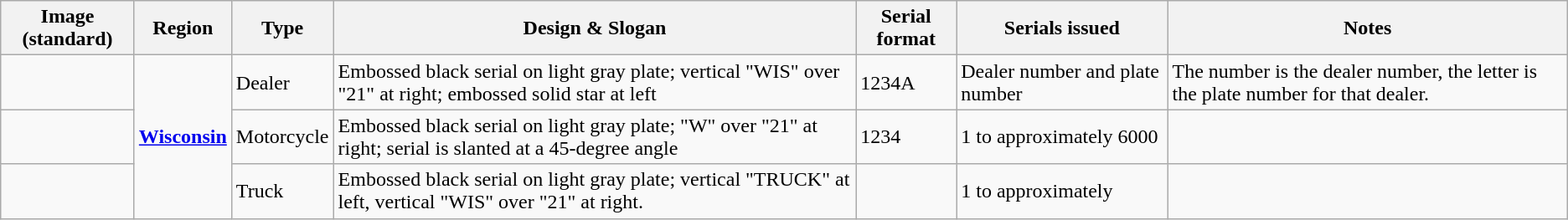<table class="wikitable">
<tr>
<th>Image (standard)</th>
<th>Region</th>
<th>Type</th>
<th>Design & Slogan</th>
<th>Serial format</th>
<th>Serials issued</th>
<th>Notes</th>
</tr>
<tr>
<td></td>
<td rowspan="3"><a href='#'><strong>Wisconsin</strong></a></td>
<td>Dealer</td>
<td>Embossed black serial on light gray plate; vertical "WIS" over "21" at right; embossed solid star at left</td>
<td>1234A</td>
<td>Dealer number and plate number</td>
<td>The number is the dealer number, the letter is the plate number for that dealer.</td>
</tr>
<tr>
<td></td>
<td>Motorcycle</td>
<td>Embossed black serial on light gray plate; "W" over "21" at right; serial is slanted at a 45-degree angle</td>
<td>1234</td>
<td>1 to approximately 6000</td>
<td></td>
</tr>
<tr>
<td></td>
<td>Truck</td>
<td>Embossed black serial on light gray plate; vertical "TRUCK" at left, vertical "WIS" over "21" at right.</td>
<td></td>
<td>1 to approximately </td>
<td></td>
</tr>
</table>
